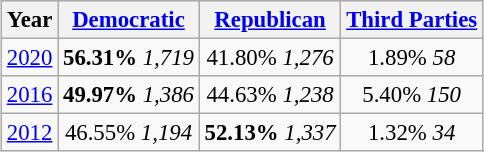<table class="wikitable"  style="float:center; margin:1em; font-size:95%;">
<tr style="background:lightgrey;">
<th>Year</th>
<th><a href='#'>Democratic</a></th>
<th><a href='#'>Republican</a></th>
<th><a href='#'>Third Parties</a></th>
</tr>
<tr>
<td align="center" ><a href='#'>2020</a></td>
<td align="center" ><strong>56.31%</strong> <em>1,719</em></td>
<td align="center" >41.80% <em>1,276</em></td>
<td align="center" >1.89% <em>58</em></td>
</tr>
<tr>
<td align="center" ><a href='#'>2016</a></td>
<td align="center" ><strong>49.97%</strong> <em>1,386</em></td>
<td align="center" >44.63% <em>1,238</em></td>
<td align="center" >5.40% <em>150</em></td>
</tr>
<tr>
<td align="center" ><a href='#'>2012</a></td>
<td align="center" >46.55% <em>1,194</em></td>
<td align="center" ><strong>52.13%</strong> <em>1,337</em></td>
<td align="center" >1.32% <em>34</em></td>
</tr>
</table>
